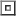<table>
<tr>
<td><br><table border=1>
<tr>
<td></td>
</tr>
</table>
</td>
</tr>
<tr>
</tr>
</table>
